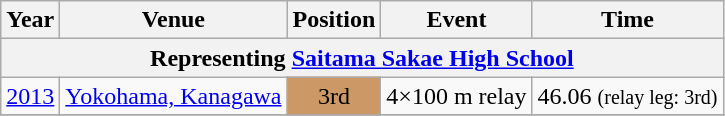<table class="wikitable sortable" style=text-align:center>
<tr>
<th>Year</th>
<th>Venue</th>
<th>Position</th>
<th>Event</th>
<th>Time</th>
</tr>
<tr>
<th colspan="5">Representing <a href='#'>Saitama Sakae High School</a></th>
</tr>
<tr>
<td><a href='#'>2013</a></td>
<td><a href='#'>Yokohama, Kanagawa</a></td>
<td bgcolor="cc9966">3rd</td>
<td>4×100 m relay</td>
<td>46.06 <small>(relay leg: 3rd)</small></td>
</tr>
<tr>
</tr>
</table>
